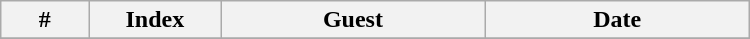<table class="wikitable plainrowheaders" style="width:500px;">
<tr>
<th style="width:10%;">#</th>
<th style="width:15%;">Index</th>
<th style="width:30%;">Guest</th>
<th style="width:30%;">Date</th>
</tr>
<tr>
</tr>
</table>
